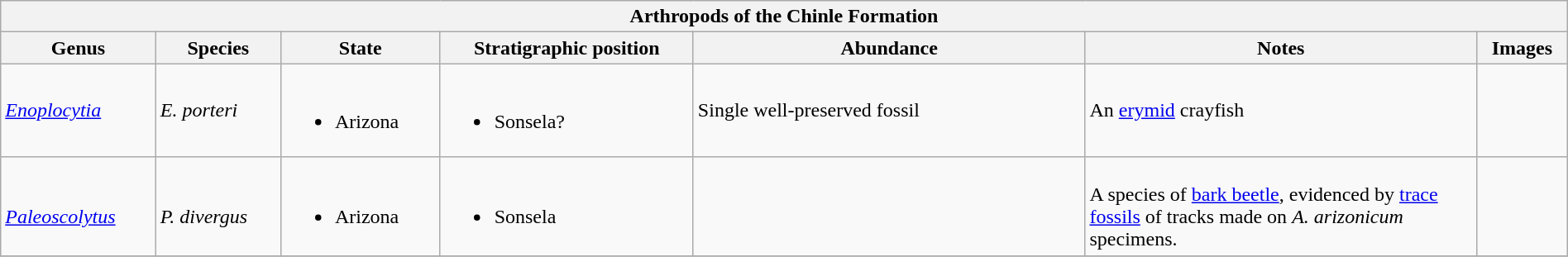<table class="wikitable" align="center" width="100%">
<tr>
<th colspan="7" align="center"><strong>Arthropods of the Chinle Formation</strong></th>
</tr>
<tr>
<th>Genus</th>
<th>Species</th>
<th>State</th>
<th>Stratigraphic position</th>
<th width="25%">Abundance</th>
<th width="25%">Notes</th>
<th>Images</th>
</tr>
<tr>
<td><em><a href='#'>Enoplocytia</a></em></td>
<td><em>E. porteri</em></td>
<td><br><ul><li>Arizona</li></ul></td>
<td><br><ul><li>Sonsela?</li></ul></td>
<td>Single well-preserved fossil</td>
<td>An <a href='#'>erymid</a> crayfish</td>
<td></td>
</tr>
<tr>
<td><br><em><a href='#'>Paleoscolytus</a></em></td>
<td><br><em>P. divergus</em></td>
<td><br><ul><li>Arizona</li></ul></td>
<td><br><ul><li>Sonsela</li></ul></td>
<td></td>
<td><br>A species of <a href='#'>bark beetle</a>, evidenced by <a href='#'>trace fossils</a> of tracks made on <em>A. arizonicum</em> specimens.</td>
<td></td>
</tr>
<tr>
</tr>
</table>
